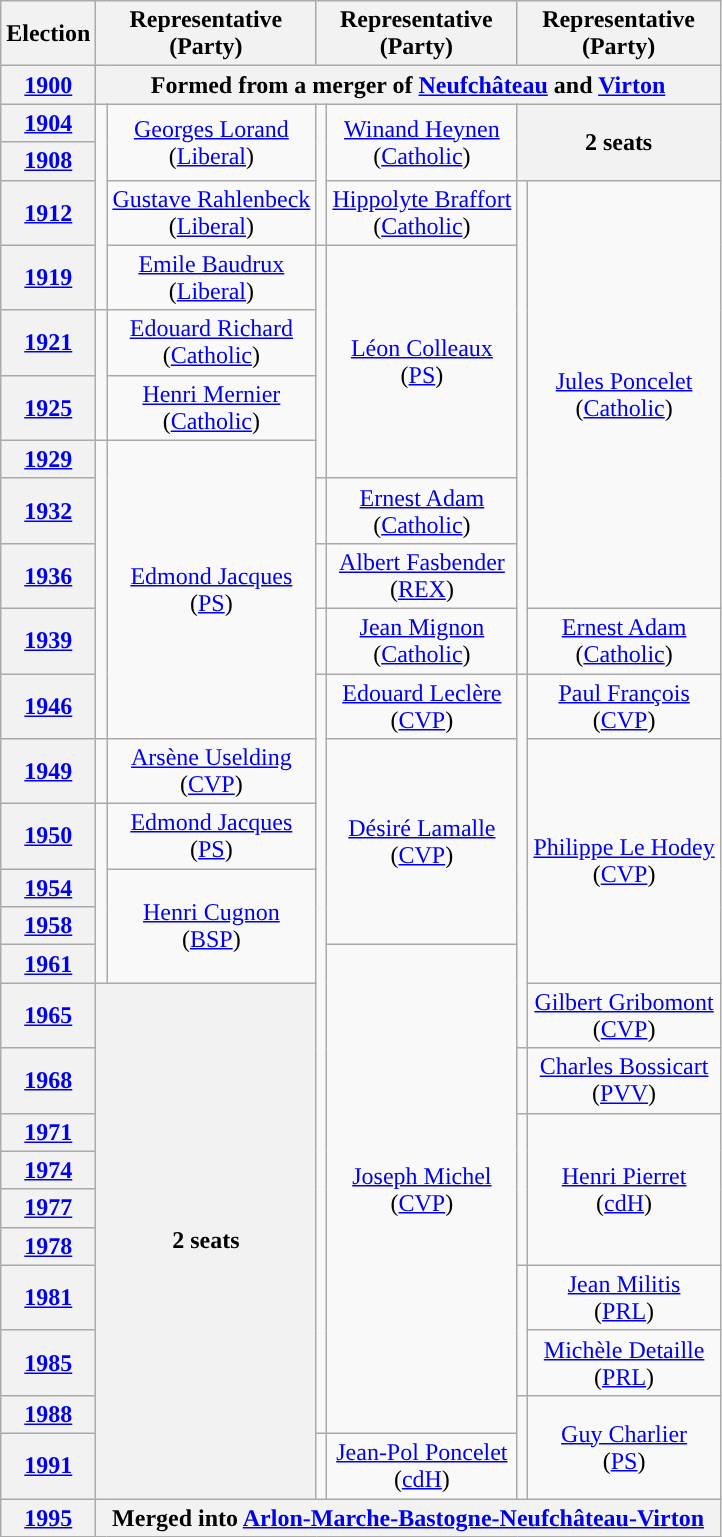<table class="wikitable" style="text-align:center">
<tr>
<th>Election</th>
<th colspan=2>Representative<br>(Party)</th>
<th colspan=2>Representative<br>(Party)</th>
<th colspan=2>Representative<br>(Party)</th>
</tr>
<tr>
<th rowspan=2><a href='#'>1900</a></th>
<th colspan=6>Formed from a merger of <a href='#'>Neufchâteau</a> and <a href='#'>Virton</a></th>
</tr>
<tr>
<td rowspan=5; style="background-color: "></td>
<td rowspan=3><a href='#'>Georges Lorand</a><br>(<a href='#'>Liberal</a>)</td>
<td rowspan=4; style="background-color: "></td>
<td rowspan=3><a href='#'>Winand Heynen</a><br>(<a href='#'>Catholic</a>)</td>
<th colspan=2; rowspan=3>2 seats</th>
</tr>
<tr>
<th><a href='#'>1904</a></th>
</tr>
<tr>
<th><a href='#'>1908</a></th>
</tr>
<tr>
<th><a href='#'>1912</a></th>
<td rowspan=1><a href='#'>Gustave Rahlenbeck</a><br>(<a href='#'>Liberal</a>)</td>
<td rowspan=1><a href='#'>Hippolyte Braffort</a><br>(<a href='#'>Catholic</a>)</td>
<td rowspan=8; style="background-color: "></td>
<td rowspan=7><a href='#'>Jules Poncelet</a><br>(<a href='#'>Catholic</a>)</td>
</tr>
<tr>
<th><a href='#'>1919</a></th>
<td rowspan=1><a href='#'>Emile Baudrux</a><br>(<a href='#'>Liberal</a>)</td>
<td rowspan=4; style="background-color: "></td>
<td rowspan=4><a href='#'>Léon Colleaux</a><br>(<a href='#'>PS</a>)</td>
</tr>
<tr>
<th><a href='#'>1921</a></th>
<td rowspan=2; style="background-color: "></td>
<td rowspan=1><a href='#'>Edouard Richard</a><br>(<a href='#'>Catholic</a>)</td>
</tr>
<tr>
<th><a href='#'>1925</a></th>
<td rowspan=1><a href='#'>Henri Mernier</a><br>(<a href='#'>Catholic</a>)</td>
</tr>
<tr>
<th><a href='#'>1929</a></th>
<td rowspan=5; style="background-color: "></td>
<td rowspan=5><a href='#'>Edmond Jacques</a><br>(<a href='#'>PS</a>)</td>
</tr>
<tr>
<th><a href='#'>1932</a></th>
<td rowspan=1; style="background-color: "></td>
<td rowspan=1><a href='#'>Ernest Adam</a><br>(<a href='#'>Catholic</a>)</td>
</tr>
<tr>
<th><a href='#'>1936</a></th>
<td rowspan=1; style="background-color: "></td>
<td rowspan=1><a href='#'>Albert Fasbender</a><br>(<a href='#'>REX</a>)</td>
</tr>
<tr>
<th><a href='#'>1939</a></th>
<td rowspan=1; style="background-color: "></td>
<td rowspan=1><a href='#'>Jean Mignon</a><br>(<a href='#'>Catholic</a>)</td>
<td rowspan=1><a href='#'>Ernest Adam</a><br>(<a href='#'>Catholic</a>)</td>
</tr>
<tr>
<th><a href='#'>1946</a></th>
<td rowspan=15; style="background-color: "></td>
<td rowspan=1><a href='#'>Edouard Leclère</a><br>(<a href='#'>CVP</a>)</td>
<td rowspan=7; style="background-color: "></td>
<td rowspan=1><a href='#'>Paul François</a><br>(<a href='#'>CVP</a>)</td>
</tr>
<tr>
<th><a href='#'>1949</a></th>
<td rowspan=1; style="background-color: "></td>
<td rowspan=1><a href='#'>Arsène Uselding</a><br>(<a href='#'>CVP</a>)</td>
<td rowspan=4><a href='#'>Désiré Lamalle</a><br>(<a href='#'>CVP</a>)</td>
<td rowspan=5><a href='#'>Philippe Le Hodey</a><br>(<a href='#'>CVP</a>)</td>
</tr>
<tr>
<th><a href='#'>1950</a></th>
<td rowspan=4; style="background-color: "></td>
<td rowspan=1><a href='#'>Edmond Jacques</a><br>(<a href='#'>PS</a>)</td>
</tr>
<tr>
<th><a href='#'>1954</a></th>
<td rowspan=3><a href='#'>Henri Cugnon</a><br>(<a href='#'>BSP</a>)</td>
</tr>
<tr>
<th><a href='#'>1958</a></th>
</tr>
<tr>
<th><a href='#'>1961</a></th>
<td rowspan=10><a href='#'>Joseph Michel</a><br>(<a href='#'>CVP</a>)</td>
</tr>
<tr>
<th><a href='#'>1965</a></th>
<th rowspan=10; colspan=2>2 seats</th>
<td rowspan=1><a href='#'>Gilbert Gribomont</a><br>(<a href='#'>CVP</a>)</td>
</tr>
<tr>
<th><a href='#'>1968</a></th>
<td rowspan=1; style="background-color: "></td>
<td rowspan=1><a href='#'>Charles Bossicart</a><br>(<a href='#'>PVV</a>)</td>
</tr>
<tr>
<th><a href='#'>1971</a></th>
<td rowspan=4; style="background-color: "></td>
<td rowspan=4><a href='#'>Henri Pierret</a><br>(<a href='#'>cdH</a>)</td>
</tr>
<tr>
<th><a href='#'>1974</a></th>
</tr>
<tr>
<th><a href='#'>1977</a></th>
</tr>
<tr>
<th><a href='#'>1978</a></th>
</tr>
<tr>
<th><a href='#'>1981</a></th>
<td rowspan=2; style="background-color: "></td>
<td rowspan=1><a href='#'>Jean Militis</a><br>(<a href='#'>PRL</a>)</td>
</tr>
<tr>
<th><a href='#'>1985</a></th>
<td rowspan=1><a href='#'>Michèle Detaille</a><br>(<a href='#'>PRL</a>)</td>
</tr>
<tr>
<th><a href='#'>1988</a></th>
<td rowspan=2; style="background-color: "></td>
<td rowspan=2><a href='#'>Guy Charlier</a><br>(<a href='#'>PS</a>)</td>
</tr>
<tr>
<th><a href='#'>1991</a></th>
<td rowspan=1; style="background-color: "></td>
<td rowspan=1><a href='#'>Jean-Pol Poncelet</a><br>(<a href='#'>cdH</a>)</td>
</tr>
<tr>
<th><a href='#'>1995</a></th>
<th colspan=6>Merged into <a href='#'>Arlon-Marche-Bastogne-Neufchâteau-Virton</a></th>
</tr>
</table>
